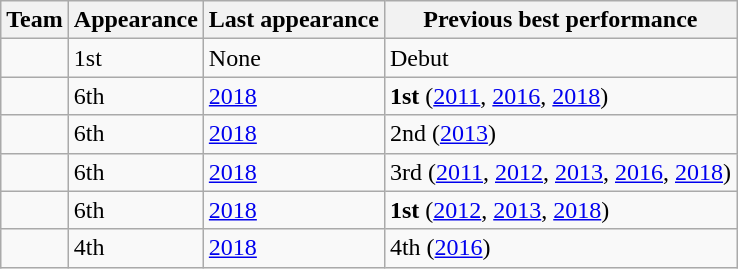<table class="wikitable sortable">
<tr>
<th>Team</th>
<th>Appearance</th>
<th>Last appearance</th>
<th>Previous best performance</th>
</tr>
<tr>
<td></td>
<td>1st</td>
<td>None</td>
<td>Debut</td>
</tr>
<tr>
<td></td>
<td>6th</td>
<td><a href='#'>2018</a></td>
<td><strong>1st</strong> (<a href='#'>2011</a>, <a href='#'>2016</a>, <a href='#'>2018</a>)</td>
</tr>
<tr>
<td></td>
<td>6th</td>
<td><a href='#'>2018</a></td>
<td>2nd (<a href='#'>2013</a>)</td>
</tr>
<tr>
<td></td>
<td>6th</td>
<td><a href='#'>2018</a></td>
<td>3rd (<a href='#'>2011</a>, <a href='#'>2012</a>, <a href='#'>2013</a>, <a href='#'>2016</a>, <a href='#'>2018</a>)</td>
</tr>
<tr>
<td></td>
<td>6th</td>
<td><a href='#'>2018</a></td>
<td><strong>1st</strong> (<a href='#'>2012</a>, <a href='#'>2013</a>, <a href='#'>2018</a>)</td>
</tr>
<tr>
<td></td>
<td>4th</td>
<td><a href='#'>2018</a></td>
<td>4th (<a href='#'>2016</a>)</td>
</tr>
</table>
